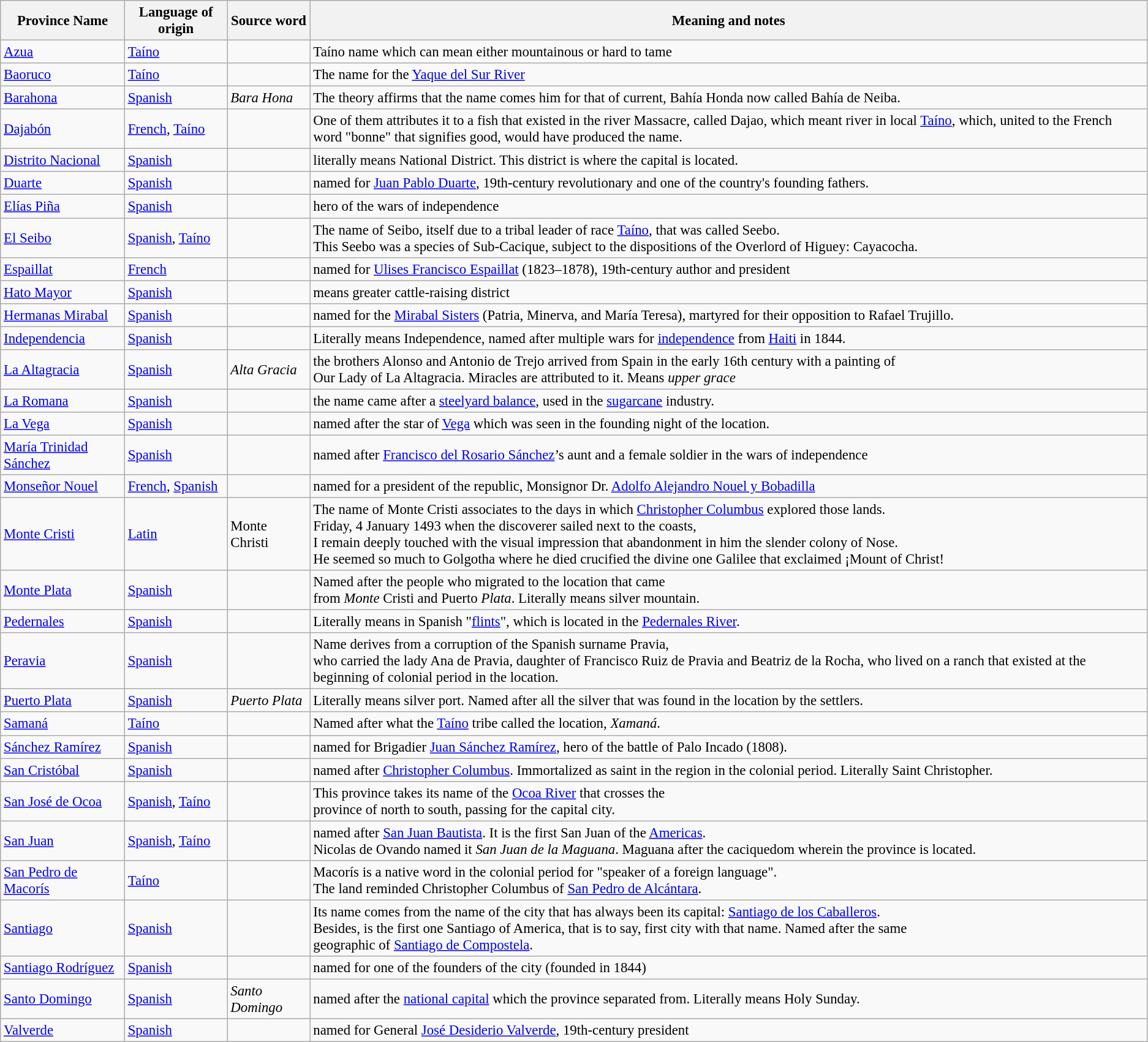<table class="wikitable" style="font-size: 95%;">
<tr>
<th>Province Name</th>
<th>Language of origin</th>
<th>Source word</th>
<th>Meaning and notes</th>
</tr>
<tr>
<td><a href='#'>Azua</a></td>
<td><a href='#'>Taíno</a></td>
<td></td>
<td>Taíno name which can mean either mountainous or hard to tame</td>
</tr>
<tr>
<td><a href='#'>Baoruco</a></td>
<td><a href='#'>Taíno</a></td>
<td></td>
<td>The name for the <a href='#'>Yaque del Sur River</a></td>
</tr>
<tr>
<td><a href='#'>Barahona</a></td>
<td><a href='#'>Spanish</a></td>
<td><em> Bara Hona</em></td>
<td>The theory affirms that the name comes him for that of current, Bahía Honda now called Bahía de Neiba.</td>
</tr>
<tr>
<td><a href='#'>Dajabón</a></td>
<td><a href='#'>French</a>, <a href='#'>Taíno</a></td>
<td></td>
<td>One of them attributes it to a fish that existed in the river Massacre, called Dajao, which meant river in local <a href='#'>Taíno</a>, which, united to the French word "bonne" that signifies good, would have produced the name.</td>
</tr>
<tr>
<td><a href='#'>Distrito Nacional</a></td>
<td><a href='#'>Spanish</a></td>
<td></td>
<td>literally means National District. This district is where the capital is located.</td>
</tr>
<tr>
<td><a href='#'>Duarte</a></td>
<td><a href='#'>Spanish</a></td>
<td></td>
<td>named for <a href='#'>Juan Pablo Duarte</a>, 19th-century revolutionary and one of the country's founding fathers.</td>
</tr>
<tr>
<td><a href='#'>Elías Piña</a></td>
<td><a href='#'>Spanish</a></td>
<td></td>
<td>hero of the wars of independence</td>
</tr>
<tr>
<td><a href='#'>El Seibo</a></td>
<td><a href='#'>Spanish</a>, <a href='#'>Taíno</a></td>
<td></td>
<td>The name of Seibo, itself due to a tribal leader of race <a href='#'>Taíno</a>, that was called Seebo. <br>This Seebo was a species of Sub-Cacique, subject to the dispositions of the Overlord of Higuey:  Cayacocha.</td>
</tr>
<tr>
<td><a href='#'>Espaillat</a></td>
<td><a href='#'>French</a></td>
<td></td>
<td>named for <a href='#'>Ulises Francisco Espaillat</a> (1823–1878), 19th-century author and president</td>
</tr>
<tr>
<td><a href='#'>Hato Mayor</a></td>
<td><a href='#'>Spanish</a></td>
<td></td>
<td>means greater cattle-raising district</td>
</tr>
<tr>
<td><a href='#'>Hermanas Mirabal</a></td>
<td><a href='#'>Spanish</a></td>
<td></td>
<td>named for the <a href='#'>Mirabal Sisters</a> (Patria, Minerva, and María Teresa), martyred for their opposition to Rafael Trujillo.</td>
</tr>
<tr>
<td><a href='#'>Independencia</a></td>
<td><a href='#'>Spanish</a></td>
<td></td>
<td>Literally means Independence, named after multiple wars for <a href='#'>independence</a> from <a href='#'>Haiti</a> in 1844.</td>
</tr>
<tr>
<td><a href='#'>La Altagracia</a></td>
<td><a href='#'>Spanish</a></td>
<td><em>Alta Gracia</em></td>
<td>the brothers Alonso and Antonio de Trejo arrived from Spain in the early 16th century with a painting of <br>Our Lady of La Altagracia. Miracles are attributed to it. Means <em>upper grace</em></td>
</tr>
<tr>
<td><a href='#'>La Romana</a></td>
<td><a href='#'>Spanish</a></td>
<td></td>
<td>the name came after a <a href='#'>steelyard balance</a>, used in the <a href='#'>sugarcane</a> industry.</td>
</tr>
<tr>
<td><a href='#'>La Vega</a></td>
<td><a href='#'>Spanish</a></td>
<td></td>
<td>named after the star of <a href='#'>Vega</a> which was seen in the founding night of the location.</td>
</tr>
<tr>
<td><a href='#'>María Trinidad Sánchez</a></td>
<td><a href='#'>Spanish</a></td>
<td></td>
<td>named after <a href='#'>Francisco del Rosario Sánchez</a>’s aunt and a female soldier in the wars of independence</td>
</tr>
<tr>
<td><a href='#'>Monseñor Nouel</a></td>
<td><a href='#'>French</a>, <a href='#'>Spanish</a></td>
<td></td>
<td>named for a president of the republic, Monsignor Dr. <a href='#'>Adolfo Alejandro Nouel y Bobadilla</a></td>
</tr>
<tr>
<td><a href='#'>Monte Cristi</a></td>
<td><a href='#'>Latin</a></td>
<td>Monte Christi</td>
<td>The name of Monte Cristi associates to the days in which <a href='#'>Christopher Columbus</a> explored those lands. <br>Friday, 4 January 1493 when the discoverer sailed next to the coasts, <br>I remain deeply touched with the visual impression that abandonment in him the slender colony of Nose.<br>  He seemed so much to Golgotha where he died crucified the divine one Galilee that exclaimed ¡Mount of Christ!</td>
</tr>
<tr>
<td><a href='#'>Monte Plata</a></td>
<td><a href='#'>Spanish</a></td>
<td></td>
<td>Named after the people who migrated to the location that came <br>from <em>Monte</em> Cristi and Puerto <em>Plata</em>. Literally means silver mountain.</td>
</tr>
<tr>
<td><a href='#'>Pedernales</a></td>
<td><a href='#'>Spanish</a></td>
<td></td>
<td>Literally means in Spanish "<a href='#'>flints</a>", which is located in the <a href='#'>Pedernales River</a>.</td>
</tr>
<tr>
<td><a href='#'>Peravia</a></td>
<td><a href='#'>Spanish</a></td>
<td></td>
<td>Name derives from a corruption of the Spanish surname Pravia,<br> who carried the lady Ana de Pravia, daughter of Francisco Ruiz de Pravia and Beatriz de la Rocha, who lived on a ranch that existed at the beginning of colonial period in the location.</td>
</tr>
<tr>
<td><a href='#'>Puerto Plata</a></td>
<td><a href='#'>Spanish</a></td>
<td><em>Puerto Plata</em></td>
<td>Literally means silver port. Named after all the silver that was found in the location by the settlers.</td>
</tr>
<tr>
<td><a href='#'>Samaná</a></td>
<td><a href='#'>Taíno</a></td>
<td></td>
<td>Named after what the <a href='#'>Taíno</a> tribe called the location, <em>Xamaná</em>.</td>
</tr>
<tr>
<td><a href='#'>Sánchez Ramírez</a></td>
<td><a href='#'>Spanish</a></td>
<td></td>
<td>named for Brigadier <a href='#'>Juan Sánchez Ramírez</a>, hero of the battle of Palo Incado (1808).</td>
</tr>
<tr>
<td><a href='#'>San Cristóbal</a></td>
<td><a href='#'>Spanish</a></td>
<td></td>
<td>named after <a href='#'>Christopher Columbus</a>. Immortalized as saint in the region in the colonial period. Literally Saint Christopher.</td>
</tr>
<tr>
<td><a href='#'>San José de Ocoa</a></td>
<td><a href='#'>Spanish</a>, <a href='#'>Taíno</a></td>
<td></td>
<td>This province takes its name of the <a href='#'>Ocoa River</a> that crosses the <br>province of north to south, passing for the capital city.</td>
</tr>
<tr>
<td><a href='#'>San Juan</a></td>
<td><a href='#'>Spanish</a>, <a href='#'>Taíno</a></td>
<td></td>
<td>named after <a href='#'>San Juan Bautista</a>. It is the first San Juan of the <a href='#'>Americas</a>. <br>Nicolas de Ovando named it <em>San Juan de la Maguana</em>. Maguana after the caciquedom wherein the province is located.</td>
</tr>
<tr>
<td><a href='#'>San Pedro de Macorís</a></td>
<td><a href='#'>Taíno</a></td>
<td></td>
<td>Macorís is a native word in the colonial period for "speaker of a foreign language".<br>The land reminded Christopher Columbus of <a href='#'>San Pedro de Alcántara</a>.</td>
</tr>
<tr>
<td><a href='#'>Santiago</a></td>
<td><a href='#'>Spanish</a></td>
<td></td>
<td>Its name comes from the name of the city that has always been its capital: <a href='#'>Santiago de los Caballeros</a>. <br>Besides, is the first one Santiago of America, that is to say, first city with that name. Named after the same <br>geographic of <a href='#'>Santiago de Compostela</a>.</td>
</tr>
<tr>
<td><a href='#'>Santiago Rodríguez</a></td>
<td><a href='#'>Spanish</a></td>
<td></td>
<td>named for one of the founders of the city (founded in 1844)</td>
</tr>
<tr>
<td><a href='#'>Santo Domingo</a></td>
<td><a href='#'>Spanish</a></td>
<td><em>Santo Domingo</em></td>
<td>named after the <a href='#'>national capital</a> which the province separated from. Literally means Holy Sunday.</td>
</tr>
<tr>
<td><a href='#'>Valverde</a></td>
<td><a href='#'>Spanish</a></td>
<td></td>
<td>named for General <a href='#'>José Desiderio Valverde</a>, 19th-century president</td>
</tr>
</table>
